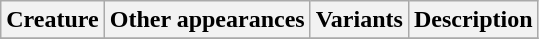<table class="wikitable">
<tr ">
<th>Creature</th>
<th>Other appearances</th>
<th>Variants</th>
<th>Description</th>
</tr>
<tr>
</tr>
</table>
